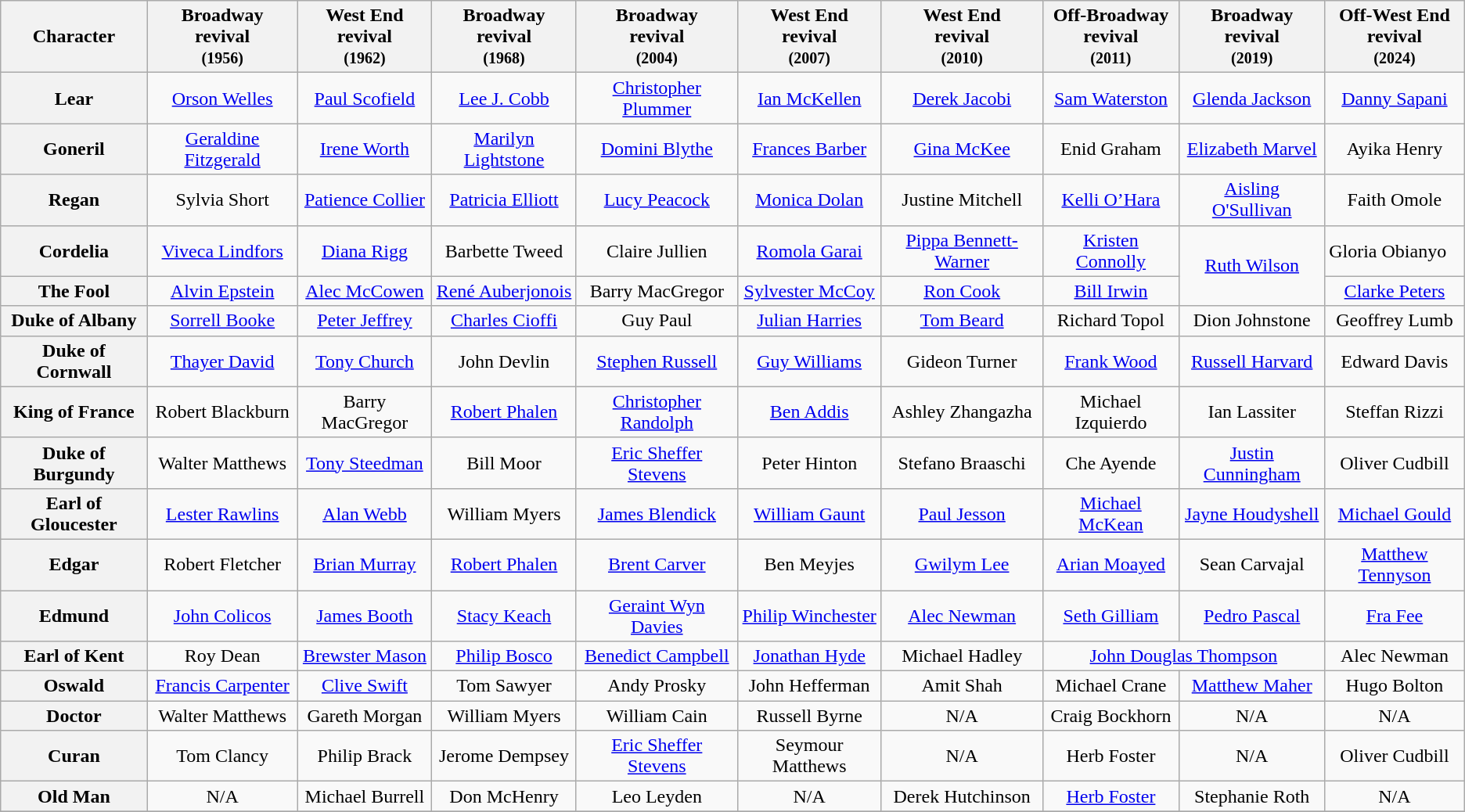<table class="wikitable">
<tr>
<th rowspan="1">Character</th>
<th>Broadway <br> revival <br> <small> (1956) </small></th>
<th>West End <br> revival <br> <small> (1962) </small></th>
<th>Broadway <br> revival <br> <small> (1968) </small></th>
<th>Broadway <br> revival <br> <small> (2004) </small></th>
<th>West End <br> revival <br> <small> (2007) </small></th>
<th>West End <br> revival <br> <small> (2010) </small></th>
<th>Off-Broadway <br> revival <br> <small> (2011) </small></th>
<th>Broadway <br> revival <br> <small> (2019) </small></th>
<th>Off-West End<br> revival <br> <small> (2024) </small><small> </small></th>
</tr>
<tr>
<th>Lear</th>
<td align="center" ,><a href='#'>Orson Welles</a></td>
<td align="center" ,><a href='#'>Paul Scofield</a></td>
<td align="center" ,><a href='#'>Lee J. Cobb</a></td>
<td align="center" ,><a href='#'>Christopher Plummer</a></td>
<td align="center" ,><a href='#'>Ian McKellen</a></td>
<td align="center" ,><a href='#'>Derek Jacobi</a></td>
<td align="center" ,><a href='#'>Sam Waterston</a></td>
<td align="center" ,><a href='#'>Glenda Jackson</a></td>
<td align="center"><a href='#'>Danny Sapani</a></td>
</tr>
<tr>
<th>Goneril</th>
<td align="center"><a href='#'>Geraldine Fitzgerald</a></td>
<td align="center"><a href='#'>Irene Worth</a></td>
<td align="center"><a href='#'>Marilyn Lightstone</a></td>
<td align="center"><a href='#'>Domini Blythe</a></td>
<td align="center"><a href='#'>Frances Barber</a></td>
<td align="center"><a href='#'>Gina McKee</a></td>
<td align="center">Enid Graham</td>
<td align="center"><a href='#'>Elizabeth Marvel</a></td>
<td align="center">Ayika Henry</td>
</tr>
<tr>
<th>Regan</th>
<td align="center">Sylvia Short</td>
<td align="center"><a href='#'>Patience Collier</a></td>
<td align="center"><a href='#'>Patricia Elliott</a></td>
<td align="center"><a href='#'>Lucy Peacock</a></td>
<td align="center"><a href='#'>Monica Dolan</a></td>
<td align="center">Justine Mitchell</td>
<td align="center"><a href='#'>Kelli O’Hara</a></td>
<td align="center"><a href='#'>Aisling O'Sullivan</a></td>
<td align="center">Faith Omole</td>
</tr>
<tr>
<th>Cordelia</th>
<td align="center"><a href='#'>Viveca Lindfors</a></td>
<td align="center"><a href='#'>Diana Rigg</a></td>
<td align="center">Barbette Tweed</td>
<td align="center">Claire Jullien</td>
<td align="center"><a href='#'>Romola Garai</a></td>
<td align="center"><a href='#'>Pippa Bennett-Warner</a></td>
<td align="center"><a href='#'>Kristen Connolly</a></td>
<td align="center", rowspan=2><a href='#'>Ruth Wilson</a></td>
<td>Gloria Obianyo</td>
</tr>
<tr>
<th>The Fool</th>
<td align="center"><a href='#'>Alvin Epstein</a></td>
<td align="center"><a href='#'>Alec McCowen</a></td>
<td align="center"><a href='#'>René Auberjonois</a></td>
<td align="center">Barry MacGregor</td>
<td align="center"><a href='#'>Sylvester McCoy</a></td>
<td align="center"><a href='#'>Ron Cook</a></td>
<td align="center"><a href='#'>Bill Irwin</a></td>
<td align="center"><a href='#'>Clarke Peters</a></td>
</tr>
<tr>
<th>Duke of Albany</th>
<td align="center"><a href='#'>Sorrell Booke</a></td>
<td align="center"><a href='#'>Peter Jeffrey</a></td>
<td align="center"><a href='#'>Charles Cioffi</a></td>
<td align="center">Guy Paul</td>
<td align="center"><a href='#'>Julian Harries</a></td>
<td align="center"><a href='#'>Tom Beard</a></td>
<td align="center">Richard Topol</td>
<td align="center">Dion Johnstone</td>
<td align="center">Geoffrey Lumb</td>
</tr>
<tr>
<th>Duke of Cornwall</th>
<td align="center"><a href='#'>Thayer David</a></td>
<td align="center"><a href='#'>Tony Church</a></td>
<td align="center">John Devlin</td>
<td align="center"><a href='#'>Stephen Russell</a></td>
<td align="center"><a href='#'>Guy Williams</a></td>
<td align="center">Gideon Turner</td>
<td align="center"><a href='#'>Frank Wood</a></td>
<td align="center"><a href='#'>Russell Harvard</a></td>
<td align="center">Edward Davis</td>
</tr>
<tr>
<th>King of France</th>
<td align="center">Robert Blackburn</td>
<td align="center">Barry MacGregor</td>
<td align="center"><a href='#'>Robert Phalen</a></td>
<td align="center"><a href='#'>Christopher Randolph</a></td>
<td align="center"><a href='#'>Ben Addis</a></td>
<td align="center">Ashley Zhangazha</td>
<td align="center">Michael Izquierdo</td>
<td align="center">Ian Lassiter</td>
<td align="center">Steffan Rizzi</td>
</tr>
<tr>
<th>Duke of Burgundy</th>
<td align="center">Walter Matthews</td>
<td align="center"><a href='#'>Tony Steedman</a></td>
<td align="center">Bill Moor</td>
<td align="center"><a href='#'>Eric Sheffer Stevens</a></td>
<td align="center">Peter Hinton</td>
<td align="center">Stefano Braaschi</td>
<td align="center">Che Ayende</td>
<td align="center"><a href='#'>Justin Cunningham</a></td>
<td align="center">Oliver Cudbill</td>
</tr>
<tr>
<th>Earl of Gloucester</th>
<td align="center"><a href='#'>Lester Rawlins</a></td>
<td align="center"><a href='#'>Alan Webb</a></td>
<td align="center">William Myers</td>
<td align="center"><a href='#'>James Blendick</a></td>
<td align="center"><a href='#'>William Gaunt</a></td>
<td align="center"><a href='#'>Paul Jesson</a></td>
<td align="center"><a href='#'>Michael McKean</a></td>
<td align="center"><a href='#'>Jayne Houdyshell</a></td>
<td align="center"><a href='#'>Michael Gould</a></td>
</tr>
<tr>
<th>Edgar</th>
<td align="center">Robert Fletcher</td>
<td align="center"><a href='#'>Brian Murray</a></td>
<td align="center"><a href='#'>Robert Phalen</a></td>
<td align="center"><a href='#'>Brent Carver</a></td>
<td align="center">Ben Meyjes</td>
<td align="center"><a href='#'>Gwilym Lee</a></td>
<td align="center"><a href='#'>Arian Moayed</a></td>
<td align="center">Sean Carvajal</td>
<td align="center"><a href='#'>Matthew Tennyson</a></td>
</tr>
<tr>
<th>Edmund</th>
<td align="center"><a href='#'>John Colicos</a></td>
<td align="center"><a href='#'>James Booth</a></td>
<td align="center"><a href='#'>Stacy Keach</a></td>
<td align="center"><a href='#'>Geraint Wyn Davies</a></td>
<td align="center"><a href='#'>Philip Winchester</a></td>
<td align="center"><a href='#'>Alec Newman</a></td>
<td align="center"><a href='#'>Seth Gilliam</a></td>
<td align="center"><a href='#'>Pedro Pascal</a></td>
<td align="center"><a href='#'>Fra Fee</a></td>
</tr>
<tr>
<th>Earl of Kent</th>
<td align="center">Roy Dean</td>
<td align="center"><a href='#'>Brewster Mason</a></td>
<td align="center"><a href='#'>Philip Bosco</a></td>
<td align="center"><a href='#'>Benedict Campbell</a></td>
<td align="center"><a href='#'>Jonathan Hyde</a></td>
<td align="center">Michael Hadley</td>
<td align="center" , colspan=2><a href='#'>John Douglas Thompson</a></td>
<td align="center">Alec Newman</td>
</tr>
<tr>
<th>Oswald</th>
<td align="center"><a href='#'>Francis Carpenter</a></td>
<td align="center"><a href='#'>Clive Swift</a></td>
<td align="center">Tom Sawyer</td>
<td align="center">Andy Prosky</td>
<td align="center">John Hefferman</td>
<td align="center">Amit Shah</td>
<td align="center">Michael Crane</td>
<td align="center"><a href='#'>Matthew Maher</a></td>
<td align="center">Hugo Bolton</td>
</tr>
<tr>
<th>Doctor</th>
<td align="center">Walter Matthews</td>
<td align="center">Gareth Morgan</td>
<td align="center">William Myers</td>
<td align="center">William Cain</td>
<td align="center">Russell Byrne</td>
<td align="center">N/A</td>
<td align="center">Craig Bockhorn</td>
<td align="center">N/A</td>
<td align="center">N/A</td>
</tr>
<tr>
<th>Curan</th>
<td align="center">Tom Clancy</td>
<td align="center">Philip Brack</td>
<td align="center">Jerome Dempsey</td>
<td align="center"><a href='#'>Eric Sheffer Stevens</a></td>
<td align="center">Seymour Matthews</td>
<td align="center">N/A</td>
<td align="center">Herb Foster</td>
<td align="center">N/A</td>
<td align="center">Oliver Cudbill</td>
</tr>
<tr>
<th>Old Man</th>
<td align="center">N/A</td>
<td align="center">Michael Burrell</td>
<td align="center">Don McHenry</td>
<td align="center">Leo Leyden</td>
<td align="center">N/A</td>
<td align="center">Derek Hutchinson</td>
<td align="center"><a href='#'>Herb Foster</a></td>
<td align="center">Stephanie Roth</td>
<td align="center">N/A</td>
</tr>
<tr>
</tr>
</table>
